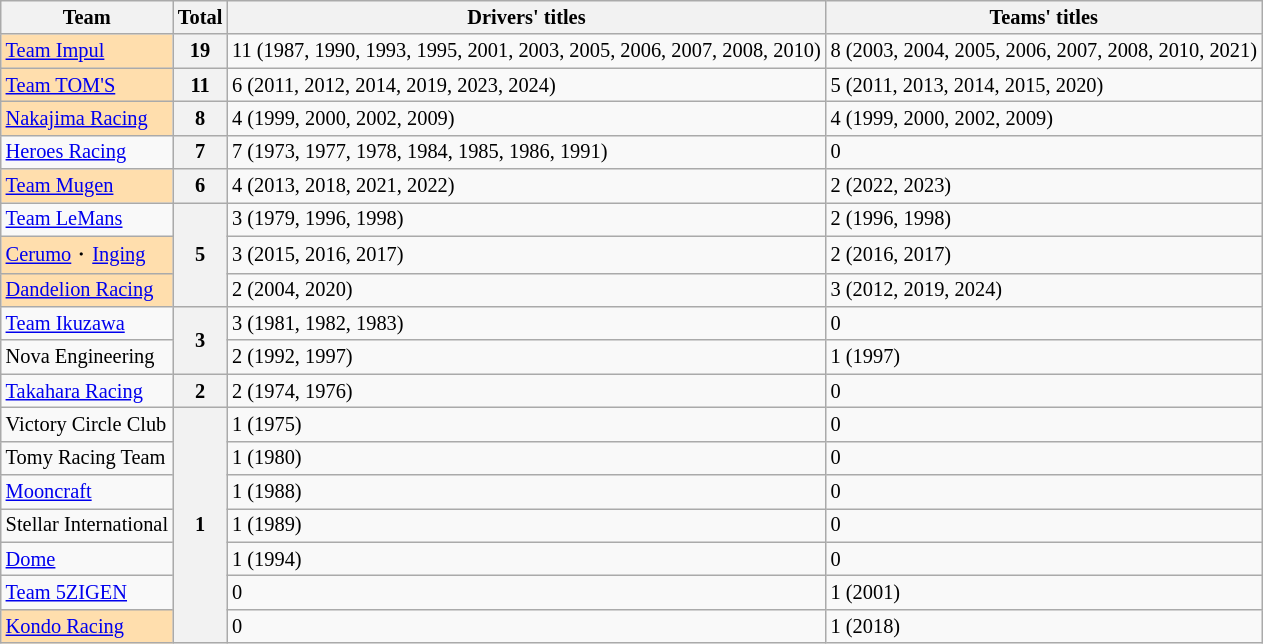<table class="wikitable" style="font-size:85%;">
<tr>
<th>Team</th>
<th>Total</th>
<th>Drivers' titles</th>
<th>Teams' titles</th>
</tr>
<tr>
<td style="background:NavajoWhite;"> <a href='#'>Team Impul</a></td>
<th>19</th>
<td>11 (1987, 1990, 1993, 1995, 2001, 2003, 2005, 2006, 2007, 2008, 2010)</td>
<td>8 (2003, 2004, 2005, 2006, 2007, 2008, 2010, 2021)</td>
</tr>
<tr>
<td style="background:NavajoWhite;"> <a href='#'>Team TOM'S</a></td>
<th>11</th>
<td>6 (2011, 2012, 2014, 2019, 2023, 2024)</td>
<td>5 (2011, 2013, 2014, 2015, 2020)</td>
</tr>
<tr>
<td style="background:NavajoWhite;"> <a href='#'>Nakajima Racing</a></td>
<th>8</th>
<td>4 (1999, 2000, 2002, 2009)</td>
<td>4 (1999, 2000, 2002, 2009)</td>
</tr>
<tr>
<td> <a href='#'>Heroes Racing</a></td>
<th>7</th>
<td>7 (1973, 1977, 1978, 1984, 1985, 1986, 1991)</td>
<td>0</td>
</tr>
<tr>
<td style="background:NavajoWhite;"> <a href='#'>Team Mugen</a></td>
<th>6</th>
<td>4 (2013, 2018, 2021, 2022)</td>
<td>2 (2022, 2023)</td>
</tr>
<tr>
<td> <a href='#'>Team LeMans</a></td>
<th rowspan="3">5</th>
<td>3 (1979, 1996, 1998)</td>
<td>2 (1996, 1998)</td>
</tr>
<tr>
<td style="background:NavajoWhite;"> <a href='#'>Cerumo</a>・<a href='#'>Inging</a></td>
<td>3 (2015, 2016, 2017)</td>
<td>2 (2016, 2017)</td>
</tr>
<tr>
<td style="background:NavajoWhite;"> <a href='#'>Dandelion Racing</a></td>
<td>2 (2004, 2020)</td>
<td>3 (2012, 2019, 2024)</td>
</tr>
<tr>
<td> <a href='#'>Team Ikuzawa</a></td>
<th rowspan="2">3</th>
<td>3 (1981, 1982, 1983)</td>
<td>0</td>
</tr>
<tr>
<td> Nova Engineering</td>
<td>2 (1992, 1997)</td>
<td>1 (1997)</td>
</tr>
<tr>
<td> <a href='#'>Takahara Racing</a></td>
<th>2</th>
<td>2 (1974, 1976)</td>
<td>0</td>
</tr>
<tr>
<td> Victory Circle Club</td>
<th rowspan="7">1</th>
<td>1 (1975)</td>
<td>0</td>
</tr>
<tr>
<td> Tomy Racing Team</td>
<td>1 (1980)</td>
<td>0</td>
</tr>
<tr>
<td> <a href='#'>Mooncraft</a></td>
<td>1 (1988)</td>
<td>0</td>
</tr>
<tr>
<td> Stellar International</td>
<td>1 (1989)</td>
<td>0</td>
</tr>
<tr>
<td> <a href='#'>Dome</a></td>
<td>1 (1994)</td>
<td>0</td>
</tr>
<tr>
<td> <a href='#'>Team 5ZIGEN</a></td>
<td>0</td>
<td>1 (2001)</td>
</tr>
<tr>
<td style="background:NavajoWhite;"> <a href='#'>Kondo Racing</a></td>
<td>0</td>
<td>1 (2018)</td>
</tr>
</table>
